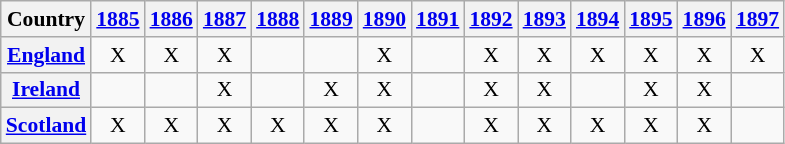<table class="wikitable" style="font-size: 90%; margin-left: 20px;">
<tr>
<th scope="col">Country</th>
<th scope="col"><a href='#'>1885</a></th>
<th scope="col"><a href='#'>1886</a></th>
<th scope="col"><a href='#'>1887</a></th>
<th scope="col"><a href='#'>1888</a></th>
<th scope="col"><a href='#'>1889</a></th>
<th scope="col"><a href='#'>1890</a></th>
<th scope="col"><a href='#'>1891</a></th>
<th scope="col"><a href='#'>1892</a></th>
<th scope="col"><a href='#'>1893</a></th>
<th scope="col"><a href='#'>1894</a></th>
<th scope="col"><a href='#'>1895</a></th>
<th scope="col"><a href='#'>1896</a></th>
<th scope="col"><a href='#'>1897</a></th>
</tr>
<tr>
<th scope="row"><a href='#'>England</a></th>
<td align=center>X</td>
<td align=center>X</td>
<td align=center>X</td>
<td align=center></td>
<td align=center></td>
<td align=center>X</td>
<td align=center></td>
<td align=center>X</td>
<td align=center>X</td>
<td align=center>X</td>
<td align=center>X</td>
<td align=center>X</td>
<td align=center>X</td>
</tr>
<tr>
<th scope="row"><a href='#'>Ireland</a></th>
<td align=center></td>
<td align=center></td>
<td align=center>X</td>
<td align=center></td>
<td align=center>X</td>
<td align=center>X</td>
<td align=center></td>
<td align=center>X</td>
<td align=center>X</td>
<td align=center></td>
<td align=center>X</td>
<td align=center>X</td>
<td align=center></td>
</tr>
<tr>
<th scope="row"><a href='#'>Scotland</a></th>
<td align=center>X</td>
<td align=center>X</td>
<td align=center>X</td>
<td align=center>X</td>
<td align=center>X</td>
<td align=center>X</td>
<td align=center></td>
<td align=center>X</td>
<td align=center>X</td>
<td align=center>X</td>
<td align=center>X</td>
<td align=center>X</td>
<td align=center></td>
</tr>
</table>
